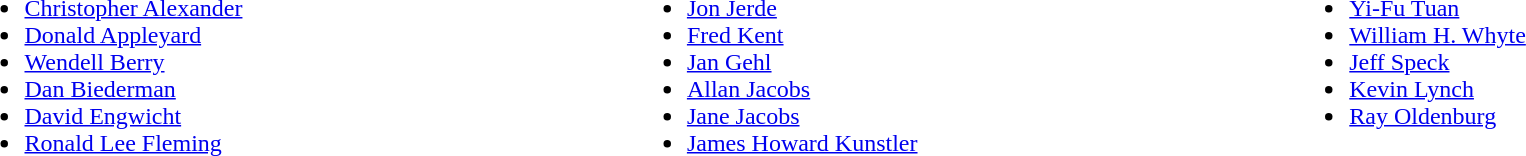<table style="width:100%;">
<tr valign=top>
<td style="width:35%;"><br><ul><li><a href='#'>Christopher Alexander</a></li><li><a href='#'>Donald Appleyard</a></li><li><a href='#'>Wendell Berry</a></li><li><a href='#'>Dan Biederman</a></li><li><a href='#'>David Engwicht</a></li><li><a href='#'>Ronald Lee Fleming</a></li></ul></td>
<td style="width:35%;"><br><ul><li><a href='#'>Jon Jerde</a></li><li><a href='#'>Fred Kent</a></li><li><a href='#'>Jan Gehl</a></li><li><a href='#'>Allan Jacobs</a></li><li><a href='#'>Jane Jacobs</a></li><li><a href='#'>James Howard Kunstler</a></li></ul></td>
<td style="width:35%;"><br><ul><li><a href='#'>Yi-Fu Tuan</a></li><li><a href='#'>William H. Whyte</a></li><li><a href='#'>Jeff Speck</a></li><li><a href='#'>Kevin Lynch</a></li><li><a href='#'>Ray Oldenburg</a></li></ul></td>
</tr>
</table>
